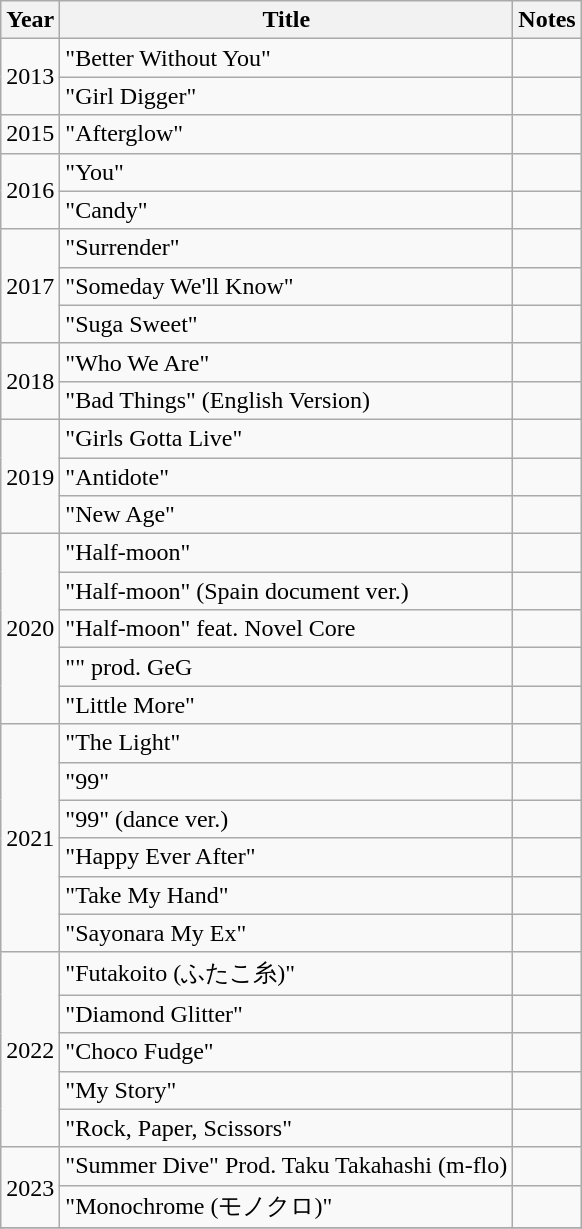<table class="wikitable sortable">
<tr>
<th>Year</th>
<th>Title</th>
<th>Notes</th>
</tr>
<tr>
<td rowspan="2">2013</td>
<td>"Better Without You"</td>
<td></td>
</tr>
<tr>
<td>"Girl Digger"</td>
<td></td>
</tr>
<tr>
<td>2015</td>
<td>"Afterglow"</td>
<td></td>
</tr>
<tr>
<td rowspan="2">2016</td>
<td>"You"</td>
<td></td>
</tr>
<tr>
<td>"Candy"</td>
<td></td>
</tr>
<tr>
<td rowspan="3">2017</td>
<td>"Surrender"</td>
<td></td>
</tr>
<tr>
<td>"Someday We'll Know"</td>
<td></td>
</tr>
<tr>
<td>"Suga Sweet"</td>
<td></td>
</tr>
<tr>
<td rowspan="2">2018</td>
<td>"Who We Are"</td>
<td></td>
</tr>
<tr>
<td>"Bad Things" (English Version)</td>
<td></td>
</tr>
<tr>
<td rowspan="3">2019</td>
<td>"Girls Gotta Live"</td>
<td></td>
</tr>
<tr>
<td>"Antidote"</td>
<td></td>
</tr>
<tr>
<td>"New Age"</td>
<td></td>
</tr>
<tr>
<td rowspan="5">2020</td>
<td>"Half-moon"</td>
<td></td>
</tr>
<tr>
<td>"Half-moon" (Spain document ver.)</td>
<td></td>
</tr>
<tr>
<td>"Half-moon" feat. Novel Core</td>
<td></td>
</tr>
<tr>
<td>"" prod. GeG</td>
<td></td>
</tr>
<tr>
<td>"Little More"</td>
<td></td>
</tr>
<tr>
<td rowspan="6">2021</td>
<td>"The Light"</td>
<td></td>
</tr>
<tr>
<td>"99"</td>
<td></td>
</tr>
<tr>
<td>"99" (dance ver.)</td>
<td></td>
</tr>
<tr>
<td>"Happy Ever After"</td>
<td></td>
</tr>
<tr>
<td>"Take My Hand"</td>
<td></td>
</tr>
<tr>
<td>"Sayonara My Ex"</td>
<td></td>
</tr>
<tr>
<td rowspan="5">2022</td>
<td>"Futakoito (ふたこ糸)"</td>
<td></td>
</tr>
<tr>
<td>"Diamond Glitter"</td>
<td></td>
</tr>
<tr>
<td>"Choco Fudge"</td>
<td></td>
</tr>
<tr>
<td>"My Story"</td>
<td></td>
</tr>
<tr>
<td>"Rock, Paper, Scissors"</td>
<td></td>
</tr>
<tr>
<td rowspan="2">2023</td>
<td>"Summer Dive" Prod. Taku Takahashi (m-flo)</td>
<td></td>
</tr>
<tr>
<td>"Monochrome (モノクロ)"</td>
<td></td>
</tr>
<tr>
</tr>
</table>
